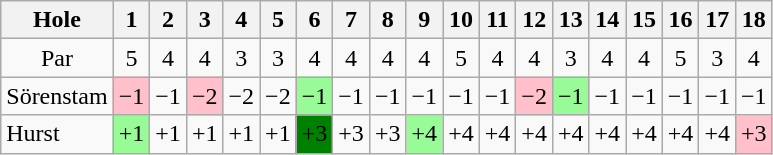<table class="wikitable" style="text-align:center">
<tr>
<th>Hole</th>
<th>1</th>
<th>2</th>
<th>3</th>
<th>4</th>
<th>5</th>
<th>6</th>
<th>7</th>
<th>8</th>
<th>9</th>
<th>10</th>
<th>11</th>
<th>12</th>
<th>13</th>
<th>14</th>
<th>15</th>
<th>16</th>
<th>17</th>
<th>18</th>
</tr>
<tr>
<td>Par</td>
<td>5</td>
<td>4</td>
<td>4</td>
<td>3</td>
<td>3</td>
<td>4</td>
<td>4</td>
<td>4</td>
<td>4</td>
<td>5</td>
<td>4</td>
<td>4</td>
<td>3</td>
<td>4</td>
<td>4</td>
<td>5</td>
<td>3</td>
<td>4</td>
</tr>
<tr>
<td align=left> Sörenstam</td>
<td style="background: Pink;">−1</td>
<td>−1</td>
<td style="background: Pink;">−2</td>
<td>−2</td>
<td>−2</td>
<td style="background: PaleGreen;">−1</td>
<td>−1</td>
<td>−1</td>
<td>−1</td>
<td>−1</td>
<td>−1</td>
<td style="background: Pink;">−2</td>
<td style="background: PaleGreen;">−1</td>
<td>−1</td>
<td>−1</td>
<td>−1</td>
<td>−1</td>
<td>−1</td>
</tr>
<tr>
<td align=left> Hurst</td>
<td style="background: PaleGreen;">+1</td>
<td>+1</td>
<td>+1</td>
<td>+1</td>
<td>+1</td>
<td style="background: Green;">+3</td>
<td>+3</td>
<td>+3</td>
<td style="background: PaleGreen;">+4</td>
<td>+4</td>
<td>+4</td>
<td>+4</td>
<td>+4</td>
<td>+4</td>
<td>+4</td>
<td>+4</td>
<td>+4</td>
<td style="background: Pink;">+3</td>
</tr>
</table>
